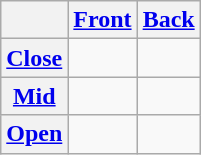<table class="wikitable" style="text-align:center">
<tr>
<th></th>
<th><a href='#'>Front</a></th>
<th><a href='#'>Back</a></th>
</tr>
<tr>
<th><a href='#'>Close</a></th>
<td></td>
<td></td>
</tr>
<tr>
<th><a href='#'>Mid</a></th>
<td></td>
<td></td>
</tr>
<tr>
<th><a href='#'>Open</a></th>
<td></td>
<td></td>
</tr>
</table>
